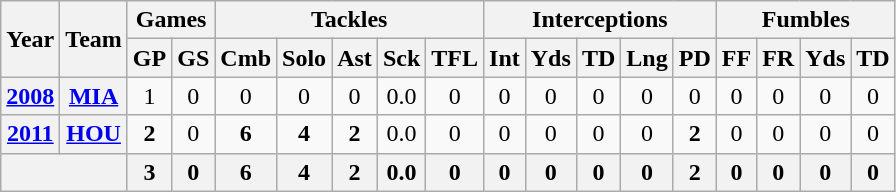<table class="wikitable" style="text-align:center">
<tr>
<th rowspan="2">Year</th>
<th rowspan="2">Team</th>
<th colspan="2">Games</th>
<th colspan="5">Tackles</th>
<th colspan="5">Interceptions</th>
<th colspan="4">Fumbles</th>
</tr>
<tr>
<th>GP</th>
<th>GS</th>
<th>Cmb</th>
<th>Solo</th>
<th>Ast</th>
<th>Sck</th>
<th>TFL</th>
<th>Int</th>
<th>Yds</th>
<th>TD</th>
<th>Lng</th>
<th>PD</th>
<th>FF</th>
<th>FR</th>
<th>Yds</th>
<th>TD</th>
</tr>
<tr>
<th><a href='#'>2008</a></th>
<th><a href='#'>MIA</a></th>
<td>1</td>
<td>0</td>
<td>0</td>
<td>0</td>
<td>0</td>
<td>0.0</td>
<td>0</td>
<td>0</td>
<td>0</td>
<td>0</td>
<td>0</td>
<td>0</td>
<td>0</td>
<td>0</td>
<td>0</td>
<td>0</td>
</tr>
<tr>
<th><a href='#'>2011</a></th>
<th><a href='#'>HOU</a></th>
<td><strong>2</strong></td>
<td>0</td>
<td><strong>6</strong></td>
<td><strong>4</strong></td>
<td><strong>2</strong></td>
<td>0.0</td>
<td>0</td>
<td>0</td>
<td>0</td>
<td>0</td>
<td>0</td>
<td><strong>2</strong></td>
<td>0</td>
<td>0</td>
<td>0</td>
<td>0</td>
</tr>
<tr>
<th colspan="2"></th>
<th>3</th>
<th>0</th>
<th>6</th>
<th>4</th>
<th>2</th>
<th>0.0</th>
<th>0</th>
<th>0</th>
<th>0</th>
<th>0</th>
<th>0</th>
<th>2</th>
<th>0</th>
<th>0</th>
<th>0</th>
<th>0</th>
</tr>
</table>
